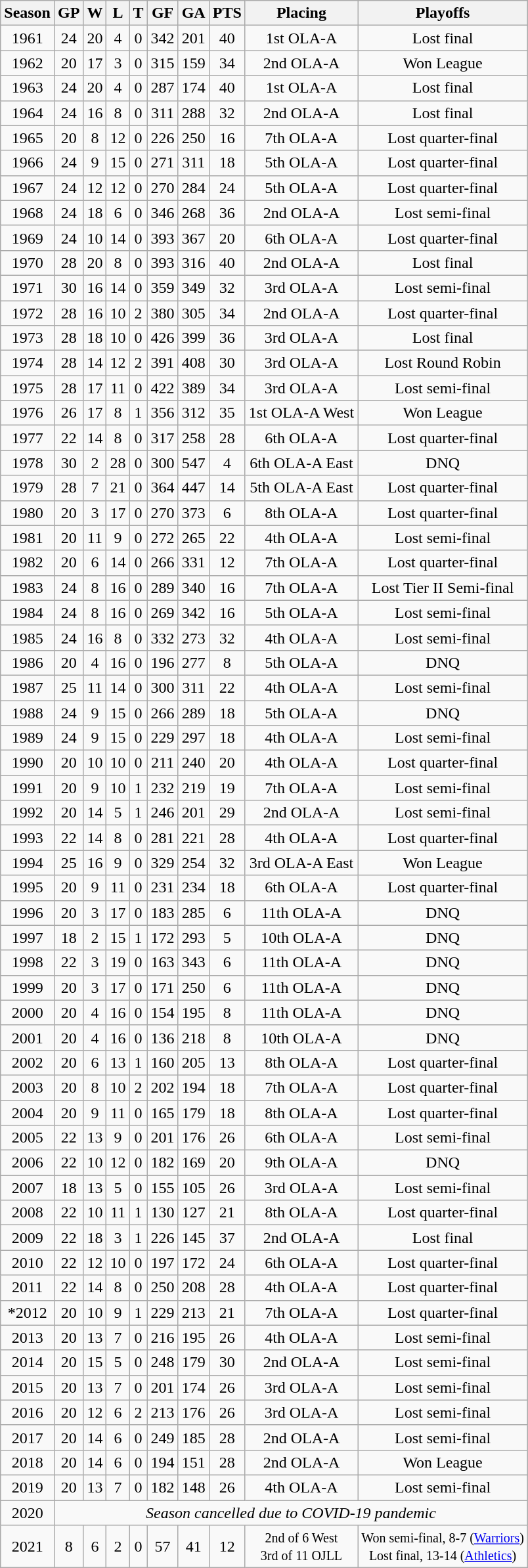<table class="wikitable" style="text-align:center">
<tr>
<th>Season</th>
<th>GP</th>
<th>W</th>
<th>L</th>
<th>T</th>
<th>GF</th>
<th>GA</th>
<th>PTS</th>
<th>Placing</th>
<th>Playoffs</th>
</tr>
<tr>
<td>1961</td>
<td>24</td>
<td>20</td>
<td>4</td>
<td>0</td>
<td>342</td>
<td>201</td>
<td>40</td>
<td>1st OLA-A</td>
<td>Lost final</td>
</tr>
<tr>
<td>1962</td>
<td>20</td>
<td>17</td>
<td>3</td>
<td>0</td>
<td>315</td>
<td>159</td>
<td>34</td>
<td>2nd OLA-A</td>
<td>Won League</td>
</tr>
<tr>
<td>1963</td>
<td>24</td>
<td>20</td>
<td>4</td>
<td>0</td>
<td>287</td>
<td>174</td>
<td>40</td>
<td>1st OLA-A</td>
<td>Lost final</td>
</tr>
<tr>
<td>1964</td>
<td>24</td>
<td>16</td>
<td>8</td>
<td>0</td>
<td>311</td>
<td>288</td>
<td>32</td>
<td>2nd OLA-A</td>
<td>Lost final</td>
</tr>
<tr>
<td>1965</td>
<td>20</td>
<td>8</td>
<td>12</td>
<td>0</td>
<td>226</td>
<td>250</td>
<td>16</td>
<td>7th OLA-A</td>
<td>Lost quarter-final</td>
</tr>
<tr>
<td>1966</td>
<td>24</td>
<td>9</td>
<td>15</td>
<td>0</td>
<td>271</td>
<td>311</td>
<td>18</td>
<td>5th OLA-A</td>
<td>Lost quarter-final</td>
</tr>
<tr>
<td>1967</td>
<td>24</td>
<td>12</td>
<td>12</td>
<td>0</td>
<td>270</td>
<td>284</td>
<td>24</td>
<td>5th OLA-A</td>
<td>Lost quarter-final</td>
</tr>
<tr>
<td>1968</td>
<td>24</td>
<td>18</td>
<td>6</td>
<td>0</td>
<td>346</td>
<td>268</td>
<td>36</td>
<td>2nd OLA-A</td>
<td>Lost semi-final</td>
</tr>
<tr>
<td>1969</td>
<td>24</td>
<td>10</td>
<td>14</td>
<td>0</td>
<td>393</td>
<td>367</td>
<td>20</td>
<td>6th OLA-A</td>
<td>Lost quarter-final</td>
</tr>
<tr>
<td>1970</td>
<td>28</td>
<td>20</td>
<td>8</td>
<td>0</td>
<td>393</td>
<td>316</td>
<td>40</td>
<td>2nd OLA-A</td>
<td>Lost final</td>
</tr>
<tr>
<td>1971</td>
<td>30</td>
<td>16</td>
<td>14</td>
<td>0</td>
<td>359</td>
<td>349</td>
<td>32</td>
<td>3rd OLA-A</td>
<td>Lost semi-final</td>
</tr>
<tr>
<td>1972</td>
<td>28</td>
<td>16</td>
<td>10</td>
<td>2</td>
<td>380</td>
<td>305</td>
<td>34</td>
<td>2nd OLA-A</td>
<td>Lost quarter-final</td>
</tr>
<tr>
<td>1973</td>
<td>28</td>
<td>18</td>
<td>10</td>
<td>0</td>
<td>426</td>
<td>399</td>
<td>36</td>
<td>3rd OLA-A</td>
<td>Lost final</td>
</tr>
<tr>
<td>1974</td>
<td>28</td>
<td>14</td>
<td>12</td>
<td>2</td>
<td>391</td>
<td>408</td>
<td>30</td>
<td>3rd OLA-A</td>
<td>Lost Round Robin</td>
</tr>
<tr>
<td>1975</td>
<td>28</td>
<td>17</td>
<td>11</td>
<td>0</td>
<td>422</td>
<td>389</td>
<td>34</td>
<td>3rd OLA-A</td>
<td>Lost semi-final</td>
</tr>
<tr>
<td>1976</td>
<td>26</td>
<td>17</td>
<td>8</td>
<td>1</td>
<td>356</td>
<td>312</td>
<td>35</td>
<td>1st OLA-A West</td>
<td>Won League</td>
</tr>
<tr>
<td>1977</td>
<td>22</td>
<td>14</td>
<td>8</td>
<td>0</td>
<td>317</td>
<td>258</td>
<td>28</td>
<td>6th OLA-A</td>
<td>Lost quarter-final</td>
</tr>
<tr>
<td>1978</td>
<td>30</td>
<td>2</td>
<td>28</td>
<td>0</td>
<td>300</td>
<td>547</td>
<td>4</td>
<td>6th OLA-A East</td>
<td>DNQ</td>
</tr>
<tr>
<td>1979</td>
<td>28</td>
<td>7</td>
<td>21</td>
<td>0</td>
<td>364</td>
<td>447</td>
<td>14</td>
<td>5th OLA-A East</td>
<td>Lost quarter-final</td>
</tr>
<tr>
<td>1980</td>
<td>20</td>
<td>3</td>
<td>17</td>
<td>0</td>
<td>270</td>
<td>373</td>
<td>6</td>
<td>8th OLA-A</td>
<td>Lost quarter-final</td>
</tr>
<tr>
<td>1981</td>
<td>20</td>
<td>11</td>
<td>9</td>
<td>0</td>
<td>272</td>
<td>265</td>
<td>22</td>
<td>4th OLA-A</td>
<td>Lost semi-final</td>
</tr>
<tr>
<td>1982</td>
<td>20</td>
<td>6</td>
<td>14</td>
<td>0</td>
<td>266</td>
<td>331</td>
<td>12</td>
<td>7th OLA-A</td>
<td>Lost quarter-final</td>
</tr>
<tr>
<td>1983</td>
<td>24</td>
<td>8</td>
<td>16</td>
<td>0</td>
<td>289</td>
<td>340</td>
<td>16</td>
<td>7th OLA-A</td>
<td>Lost Tier II Semi-final</td>
</tr>
<tr>
<td>1984</td>
<td>24</td>
<td>8</td>
<td>16</td>
<td>0</td>
<td>269</td>
<td>342</td>
<td>16</td>
<td>5th OLA-A</td>
<td>Lost semi-final</td>
</tr>
<tr>
<td>1985</td>
<td>24</td>
<td>16</td>
<td>8</td>
<td>0</td>
<td>332</td>
<td>273</td>
<td>32</td>
<td>4th OLA-A</td>
<td>Lost semi-final</td>
</tr>
<tr>
<td>1986</td>
<td>20</td>
<td>4</td>
<td>16</td>
<td>0</td>
<td>196</td>
<td>277</td>
<td>8</td>
<td>5th OLA-A</td>
<td>DNQ</td>
</tr>
<tr>
<td>1987</td>
<td>25</td>
<td>11</td>
<td>14</td>
<td>0</td>
<td>300</td>
<td>311</td>
<td>22</td>
<td>4th OLA-A</td>
<td>Lost semi-final</td>
</tr>
<tr>
<td>1988</td>
<td>24</td>
<td>9</td>
<td>15</td>
<td>0</td>
<td>266</td>
<td>289</td>
<td>18</td>
<td>5th OLA-A</td>
<td>DNQ</td>
</tr>
<tr>
<td>1989</td>
<td>24</td>
<td>9</td>
<td>15</td>
<td>0</td>
<td>229</td>
<td>297</td>
<td>18</td>
<td>4th OLA-A</td>
<td>Lost semi-final</td>
</tr>
<tr>
<td>1990</td>
<td>20</td>
<td>10</td>
<td>10</td>
<td>0</td>
<td>211</td>
<td>240</td>
<td>20</td>
<td>4th OLA-A</td>
<td>Lost quarter-final</td>
</tr>
<tr>
<td>1991</td>
<td>20</td>
<td>9</td>
<td>10</td>
<td>1</td>
<td>232</td>
<td>219</td>
<td>19</td>
<td>7th OLA-A</td>
<td>Lost semi-final</td>
</tr>
<tr>
<td>1992</td>
<td>20</td>
<td>14</td>
<td>5</td>
<td>1</td>
<td>246</td>
<td>201</td>
<td>29</td>
<td>2nd OLA-A</td>
<td>Lost semi-final</td>
</tr>
<tr>
<td>1993</td>
<td>22</td>
<td>14</td>
<td>8</td>
<td>0</td>
<td>281</td>
<td>221</td>
<td>28</td>
<td>4th OLA-A</td>
<td>Lost quarter-final</td>
</tr>
<tr>
<td>1994</td>
<td>25</td>
<td>16</td>
<td>9</td>
<td>0</td>
<td>329</td>
<td>254</td>
<td>32</td>
<td>3rd OLA-A East</td>
<td>Won League</td>
</tr>
<tr>
<td>1995</td>
<td>20</td>
<td>9</td>
<td>11</td>
<td>0</td>
<td>231</td>
<td>234</td>
<td>18</td>
<td>6th OLA-A</td>
<td>Lost quarter-final</td>
</tr>
<tr>
<td>1996</td>
<td>20</td>
<td>3</td>
<td>17</td>
<td>0</td>
<td>183</td>
<td>285</td>
<td>6</td>
<td>11th OLA-A</td>
<td>DNQ</td>
</tr>
<tr>
<td>1997</td>
<td>18</td>
<td>2</td>
<td>15</td>
<td>1</td>
<td>172</td>
<td>293</td>
<td>5</td>
<td>10th OLA-A</td>
<td>DNQ</td>
</tr>
<tr>
<td>1998</td>
<td>22</td>
<td>3</td>
<td>19</td>
<td>0</td>
<td>163</td>
<td>343</td>
<td>6</td>
<td>11th OLA-A</td>
<td>DNQ</td>
</tr>
<tr>
<td>1999</td>
<td>20</td>
<td>3</td>
<td>17</td>
<td>0</td>
<td>171</td>
<td>250</td>
<td>6</td>
<td>11th OLA-A</td>
<td>DNQ</td>
</tr>
<tr>
<td>2000</td>
<td>20</td>
<td>4</td>
<td>16</td>
<td>0</td>
<td>154</td>
<td>195</td>
<td>8</td>
<td>11th OLA-A</td>
<td>DNQ</td>
</tr>
<tr>
<td>2001</td>
<td>20</td>
<td>4</td>
<td>16</td>
<td>0</td>
<td>136</td>
<td>218</td>
<td>8</td>
<td>10th OLA-A</td>
<td>DNQ</td>
</tr>
<tr>
<td>2002</td>
<td>20</td>
<td>6</td>
<td>13</td>
<td>1</td>
<td>160</td>
<td>205</td>
<td>13</td>
<td>8th OLA-A</td>
<td>Lost quarter-final</td>
</tr>
<tr>
<td>2003</td>
<td>20</td>
<td>8</td>
<td>10</td>
<td>2</td>
<td>202</td>
<td>194</td>
<td>18</td>
<td>7th OLA-A</td>
<td>Lost quarter-final</td>
</tr>
<tr>
<td>2004</td>
<td>20</td>
<td>9</td>
<td>11</td>
<td>0</td>
<td>165</td>
<td>179</td>
<td>18</td>
<td>8th OLA-A</td>
<td>Lost quarter-final</td>
</tr>
<tr>
<td>2005</td>
<td>22</td>
<td>13</td>
<td>9</td>
<td>0</td>
<td>201</td>
<td>176</td>
<td>26</td>
<td>6th OLA-A</td>
<td>Lost semi-final</td>
</tr>
<tr>
<td>2006</td>
<td>22</td>
<td>10</td>
<td>12</td>
<td>0</td>
<td>182</td>
<td>169</td>
<td>20</td>
<td>9th OLA-A</td>
<td>DNQ</td>
</tr>
<tr>
<td>2007</td>
<td>18</td>
<td>13</td>
<td>5</td>
<td>0</td>
<td>155</td>
<td>105</td>
<td>26</td>
<td>3rd OLA-A</td>
<td>Lost semi-final</td>
</tr>
<tr>
<td>2008</td>
<td>22</td>
<td>10</td>
<td>11</td>
<td>1</td>
<td>130</td>
<td>127</td>
<td>21</td>
<td>8th OLA-A</td>
<td>Lost quarter-final</td>
</tr>
<tr>
<td>2009</td>
<td>22</td>
<td>18</td>
<td>3</td>
<td>1</td>
<td>226</td>
<td>145</td>
<td>37</td>
<td>2nd OLA-A</td>
<td>Lost final</td>
</tr>
<tr>
<td>2010</td>
<td>22</td>
<td>12</td>
<td>10</td>
<td>0</td>
<td>197</td>
<td>172</td>
<td>24</td>
<td>6th OLA-A</td>
<td>Lost quarter-final</td>
</tr>
<tr>
<td>2011</td>
<td>22</td>
<td>14</td>
<td>8</td>
<td>0</td>
<td>250</td>
<td>208</td>
<td>28</td>
<td>4th OLA-A</td>
<td>Lost quarter-final</td>
</tr>
<tr>
<td>*2012</td>
<td>20</td>
<td>10</td>
<td>9</td>
<td>1</td>
<td>229</td>
<td>213</td>
<td>21</td>
<td>7th OLA-A</td>
<td>Lost quarter-final</td>
</tr>
<tr>
<td>2013</td>
<td>20</td>
<td>13</td>
<td>7</td>
<td>0</td>
<td>216</td>
<td>195</td>
<td>26</td>
<td>4th OLA-A</td>
<td>Lost semi-final</td>
</tr>
<tr>
<td>2014</td>
<td>20</td>
<td>15</td>
<td>5</td>
<td>0</td>
<td>248</td>
<td>179</td>
<td>30</td>
<td>2nd OLA-A</td>
<td>Lost semi-final</td>
</tr>
<tr>
<td>2015</td>
<td>20</td>
<td>13</td>
<td>7</td>
<td>0</td>
<td>201</td>
<td>174</td>
<td>26</td>
<td>3rd OLA-A</td>
<td>Lost semi-final</td>
</tr>
<tr>
<td>2016</td>
<td>20</td>
<td>12</td>
<td>6</td>
<td>2</td>
<td>213</td>
<td>176</td>
<td>26</td>
<td>3rd OLA-A</td>
<td>Lost semi-final</td>
</tr>
<tr>
<td>2017</td>
<td>20</td>
<td>14</td>
<td>6</td>
<td>0</td>
<td>249</td>
<td>185</td>
<td>28</td>
<td>2nd OLA-A</td>
<td>Lost semi-final</td>
</tr>
<tr>
<td>2018</td>
<td>20</td>
<td>14</td>
<td>6</td>
<td>0</td>
<td>194</td>
<td>151</td>
<td>28</td>
<td>2nd OLA-A</td>
<td>Won League</td>
</tr>
<tr>
<td>2019</td>
<td>20</td>
<td>13</td>
<td>7</td>
<td>0</td>
<td>182</td>
<td>148</td>
<td>26</td>
<td>4th OLA-A</td>
<td>Lost semi-final</td>
</tr>
<tr>
<td>2020</td>
<td colspan="9"><em>Season cancelled due to COVID-19 pandemic</em></td>
</tr>
<tr>
<td>2021</td>
<td>8</td>
<td>6</td>
<td>2</td>
<td>0</td>
<td>57</td>
<td>41</td>
<td>12</td>
<td><small>2nd of 6 West<br>3rd of 11 OJLL</small></td>
<td><small>Won semi-final, 8-7 (<a href='#'>Warriors</a>)<br>Lost final, 13-14 (<a href='#'>Athletics</a>)</small></td>
</tr>
</table>
